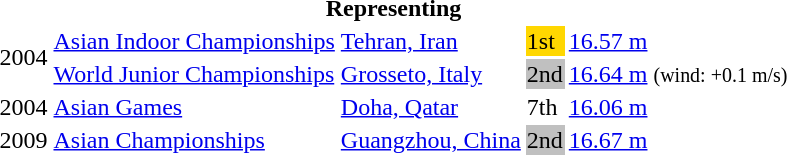<table>
<tr>
<th colspan="5">Representing </th>
</tr>
<tr>
<td rowspan=2>2004</td>
<td><a href='#'>Asian Indoor Championships</a></td>
<td><a href='#'>Tehran, Iran</a></td>
<td bgcolor=gold>1st</td>
<td><a href='#'>16.57 m</a></td>
</tr>
<tr>
<td><a href='#'>World Junior Championships</a></td>
<td><a href='#'>Grosseto, Italy</a></td>
<td bgcolor=silver>2nd</td>
<td><a href='#'>16.64 m</a>  <small>(wind: +0.1 m/s)</small></td>
</tr>
<tr>
<td>2004</td>
<td><a href='#'>Asian Games</a></td>
<td><a href='#'>Doha, Qatar</a></td>
<td>7th</td>
<td><a href='#'>16.06 m</a></td>
</tr>
<tr>
<td>2009</td>
<td><a href='#'>Asian Championships</a></td>
<td><a href='#'>Guangzhou, China</a></td>
<td bgcolor=silver>2nd</td>
<td><a href='#'>16.67 m</a></td>
</tr>
</table>
